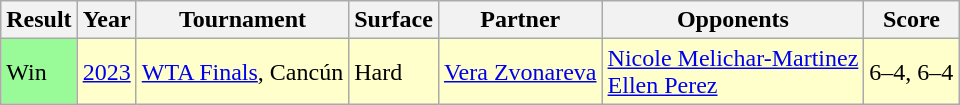<table class="wikitable nowrap">
<tr>
<th>Result</th>
<th>Year</th>
<th>Tournament</th>
<th>Surface</th>
<th>Partner</th>
<th>Opponents</th>
<th class=unsortable>Score</th>
</tr>
<tr bgcolor=ffffcc>
<td style="background:#98fb98;">Win</td>
<td><a href='#'>2023</a></td>
<td><a href='#'>WTA Finals</a>, Cancún</td>
<td>Hard</td>
<td> <a href='#'>Vera Zvonareva</a></td>
<td> <a href='#'>Nicole Melichar-Martinez</a> <br>  <a href='#'>Ellen Perez</a></td>
<td>6–4, 6–4</td>
</tr>
</table>
